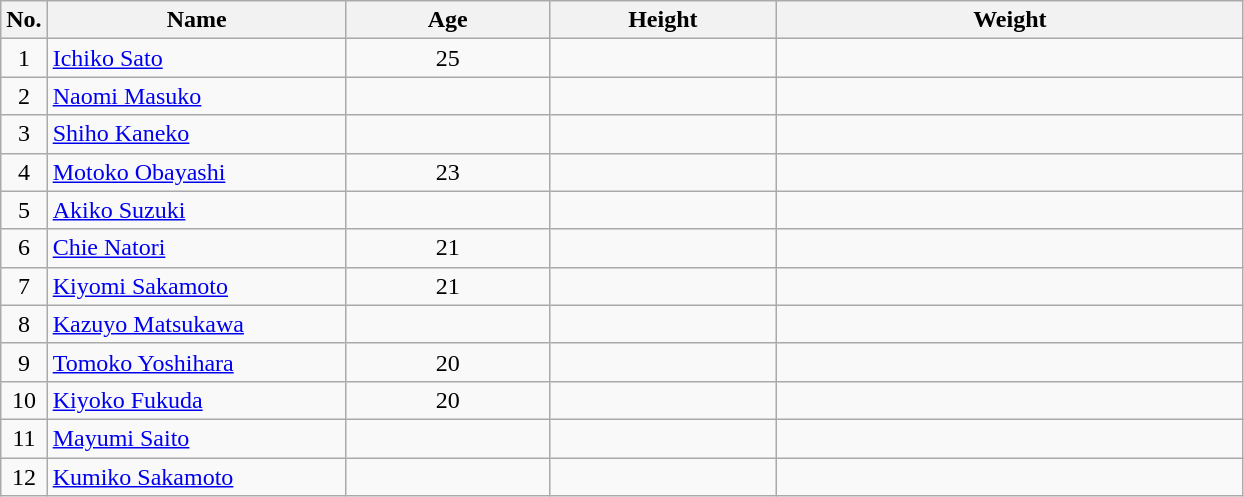<table class="wikitable sortable" style="text-align:center;">
<tr>
<th>No.</th>
<th style="width:12em">Name</th>
<th style="width:8em">Age</th>
<th style="width:9em">Height</th>
<th style="width:19em">Weight</th>
</tr>
<tr>
<td>1</td>
<td align=left><a href='#'>Ichiko Sato</a></td>
<td>25</td>
<td></td>
<td></td>
</tr>
<tr>
<td>2</td>
<td align=left><a href='#'>Naomi Masuko</a></td>
<td></td>
<td></td>
<td></td>
</tr>
<tr>
<td>3</td>
<td align=left><a href='#'>Shiho Kaneko</a></td>
<td></td>
<td></td>
<td></td>
</tr>
<tr>
<td>4</td>
<td align=left><a href='#'>Motoko Obayashi</a></td>
<td>23</td>
<td></td>
<td></td>
</tr>
<tr>
<td>5</td>
<td align=left><a href='#'>Akiko Suzuki</a></td>
<td></td>
<td></td>
<td></td>
</tr>
<tr>
<td>6</td>
<td align=left><a href='#'>Chie Natori</a></td>
<td>21</td>
<td></td>
<td></td>
</tr>
<tr>
<td>7</td>
<td align=left><a href='#'>Kiyomi Sakamoto</a></td>
<td>21</td>
<td></td>
<td></td>
</tr>
<tr>
<td>8</td>
<td align=left><a href='#'>Kazuyo Matsukawa</a></td>
<td></td>
<td></td>
<td></td>
</tr>
<tr>
<td>9</td>
<td align=left><a href='#'>Tomoko Yoshihara</a></td>
<td>20</td>
<td></td>
<td></td>
</tr>
<tr>
<td>10</td>
<td align=left><a href='#'>Kiyoko Fukuda</a></td>
<td>20</td>
<td></td>
<td></td>
</tr>
<tr>
<td>11</td>
<td align=left><a href='#'>Mayumi Saito</a></td>
<td></td>
<td></td>
<td></td>
</tr>
<tr>
<td>12</td>
<td align=left><a href='#'>Kumiko Sakamoto</a></td>
<td></td>
<td></td>
<td></td>
</tr>
</table>
